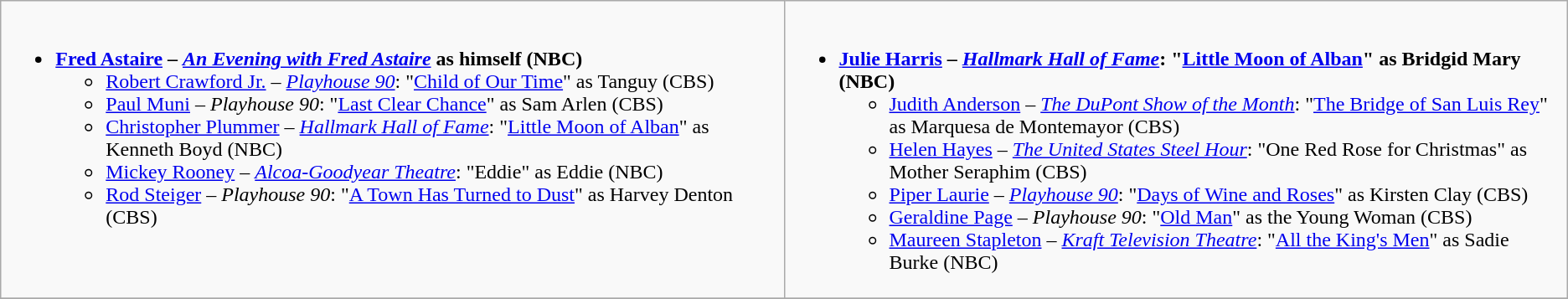<table class="wikitable">
<tr>
<td style="vertical-align:top;" width="50%"><br><ul><li><strong><a href='#'>Fred Astaire</a> – <em><a href='#'>An Evening with Fred Astaire</a></em> as himself (NBC)</strong><ul><li><a href='#'>Robert Crawford Jr.</a> – <em><a href='#'>Playhouse 90</a></em>: "<a href='#'>Child of Our Time</a>" as Tanguy (CBS)</li><li><a href='#'>Paul Muni</a> – <em>Playhouse 90</em>: "<a href='#'>Last Clear Chance</a>" as Sam Arlen (CBS)</li><li><a href='#'>Christopher Plummer</a> – <em><a href='#'>Hallmark Hall of Fame</a></em>: "<a href='#'>Little Moon of Alban</a>" as Kenneth Boyd (NBC)</li><li><a href='#'>Mickey Rooney</a> – <em><a href='#'>Alcoa-Goodyear Theatre</a></em>: "Eddie" as Eddie (NBC)</li><li><a href='#'>Rod Steiger</a> – <em>Playhouse 90</em>: "<a href='#'>A Town Has Turned to Dust</a>" as Harvey Denton (CBS)</li></ul></li></ul></td>
<td style="vertical-align:top;" width="50%"><br><ul><li><strong><a href='#'>Julie Harris</a> – <em><a href='#'>Hallmark Hall of Fame</a></em>: "<a href='#'>Little Moon of Alban</a>" as Bridgid Mary (NBC)</strong><ul><li><a href='#'>Judith Anderson</a> – <em><a href='#'>The DuPont Show of the Month</a></em>: "<a href='#'>The Bridge of San Luis Rey</a>" as Marquesa de Montemayor (CBS)</li><li><a href='#'>Helen Hayes</a> – <em><a href='#'>The United States Steel Hour</a></em>: "One Red Rose for Christmas" as Mother Seraphim (CBS)</li><li><a href='#'>Piper Laurie</a> – <em><a href='#'>Playhouse 90</a></em>: "<a href='#'>Days of Wine and Roses</a>" as Kirsten Clay (CBS)</li><li><a href='#'>Geraldine Page</a> – <em>Playhouse 90</em>: "<a href='#'>Old Man</a>" as the Young Woman (CBS)</li><li><a href='#'>Maureen Stapleton</a> – <em><a href='#'>Kraft Television Theatre</a></em>: "<a href='#'>All the King's Men</a>" as Sadie Burke (NBC)</li></ul></li></ul></td>
</tr>
<tr>
</tr>
</table>
